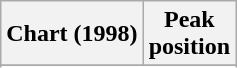<table class="wikitable sortable plainrowheaders" style="text-align:center">
<tr>
<th scope="col">Chart (1998)</th>
<th scope="col">Peak<br>position</th>
</tr>
<tr>
</tr>
<tr>
</tr>
<tr>
</tr>
</table>
